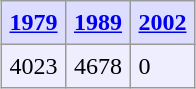<table align="center" rules="all" cellspacing="0" cellpadding="5" style="border: 1px solid #999">
<tr bgcolor="#DDDDFF">
<th><a href='#'>1979</a></th>
<th><a href='#'>1989</a></th>
<th><a href='#'>2002</a></th>
</tr>
<tr bgcolor="#EEEEFF">
<td>4023</td>
<td>4678</td>
<td>0</td>
</tr>
</table>
